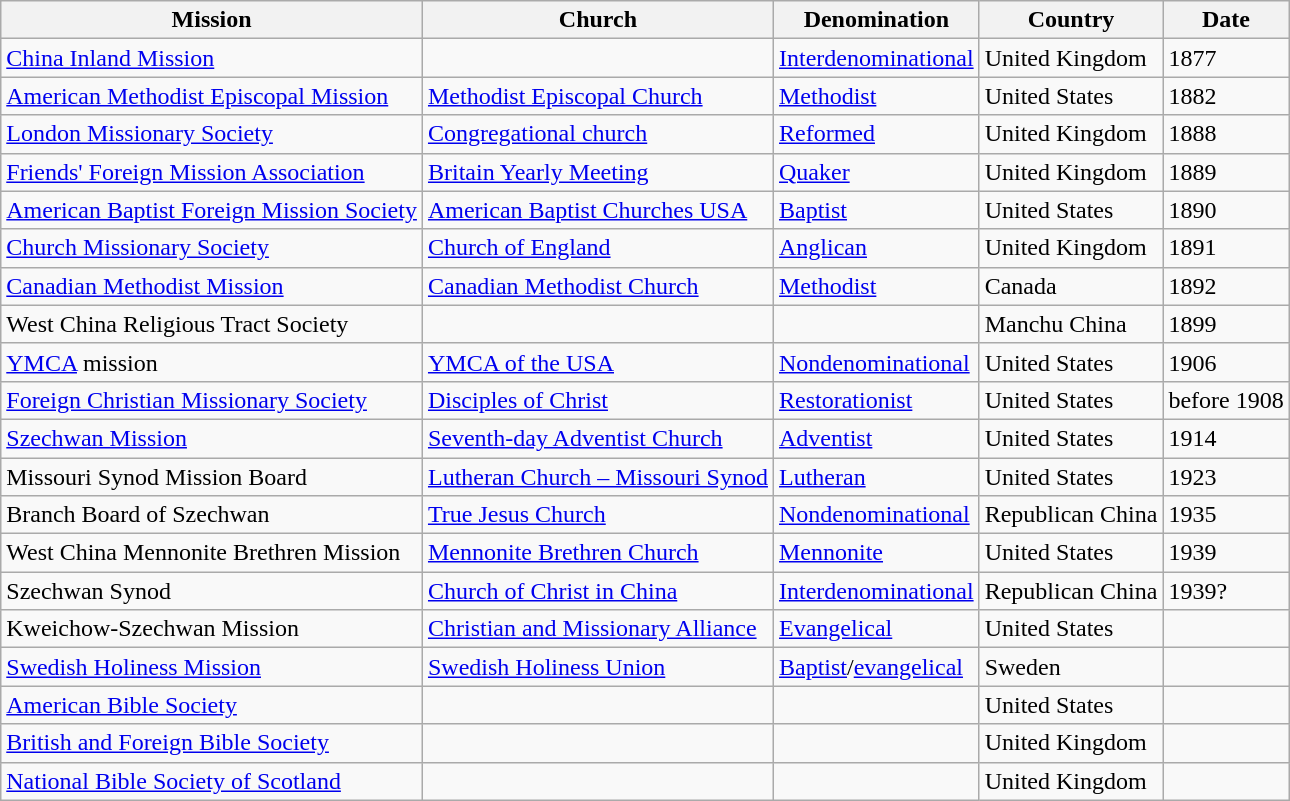<table class="wikitable">
<tr>
<th>Mission</th>
<th>Church</th>
<th>Denomination</th>
<th>Country</th>
<th>Date</th>
</tr>
<tr>
<td><a href='#'>China Inland Mission</a></td>
<td></td>
<td><a href='#'>Interdenominational</a></td>
<td>United Kingdom</td>
<td>1877</td>
</tr>
<tr>
<td><a href='#'>American Methodist Episcopal Mission</a></td>
<td><a href='#'>Methodist Episcopal Church</a></td>
<td><a href='#'>Methodist</a></td>
<td>United States</td>
<td>1882</td>
</tr>
<tr>
<td><a href='#'>London Missionary Society</a></td>
<td><a href='#'>Congregational church</a></td>
<td><a href='#'>Reformed</a></td>
<td>United Kingdom</td>
<td>1888</td>
</tr>
<tr>
<td><a href='#'>Friends' Foreign Mission Association</a></td>
<td><a href='#'>Britain Yearly Meeting</a></td>
<td><a href='#'>Quaker</a></td>
<td>United Kingdom</td>
<td>1889</td>
</tr>
<tr>
<td><a href='#'>American Baptist Foreign Mission Society</a></td>
<td><a href='#'>American Baptist Churches USA</a></td>
<td><a href='#'>Baptist</a></td>
<td>United States</td>
<td>1890</td>
</tr>
<tr>
<td><a href='#'>Church Missionary Society</a></td>
<td><a href='#'>Church of England</a></td>
<td><a href='#'>Anglican</a></td>
<td>United Kingdom</td>
<td>1891</td>
</tr>
<tr>
<td><a href='#'>Canadian Methodist Mission</a></td>
<td><a href='#'>Canadian Methodist Church</a></td>
<td><a href='#'>Methodist</a></td>
<td>Canada</td>
<td>1892</td>
</tr>
<tr>
<td>West China Religious Tract Society</td>
<td></td>
<td></td>
<td>Manchu China</td>
<td>1899</td>
</tr>
<tr>
<td><a href='#'>YMCA</a> mission</td>
<td><a href='#'>YMCA of the USA</a></td>
<td><a href='#'>Nondenominational</a></td>
<td>United States</td>
<td>1906</td>
</tr>
<tr>
<td><a href='#'>Foreign Christian Missionary Society</a></td>
<td><a href='#'>Disciples of Christ</a></td>
<td><a href='#'>Restorationist</a></td>
<td>United States</td>
<td>before 1908</td>
</tr>
<tr>
<td><a href='#'>Szechwan Mission</a></td>
<td><a href='#'>Seventh-day Adventist Church</a></td>
<td><a href='#'>Adventist</a></td>
<td>United States</td>
<td>1914</td>
</tr>
<tr>
<td>Missouri Synod Mission Board</td>
<td><a href='#'>Lutheran Church – Missouri Synod</a></td>
<td><a href='#'>Lutheran</a></td>
<td>United States</td>
<td>1923</td>
</tr>
<tr>
<td>Branch Board of Szechwan</td>
<td><a href='#'>True Jesus Church</a></td>
<td><a href='#'>Nondenominational</a></td>
<td>Republican China</td>
<td>1935</td>
</tr>
<tr>
<td>West China Mennonite Brethren Mission</td>
<td><a href='#'>Mennonite Brethren Church</a></td>
<td><a href='#'>Mennonite</a></td>
<td>United States</td>
<td>1939</td>
</tr>
<tr>
<td>Szechwan Synod</td>
<td><a href='#'>Church of Christ in China</a></td>
<td><a href='#'>Interdenominational</a></td>
<td>Republican China</td>
<td>1939?</td>
</tr>
<tr>
<td>Kweichow-Szechwan Mission</td>
<td><a href='#'>Christian and Missionary Alliance</a></td>
<td><a href='#'>Evangelical</a></td>
<td>United States</td>
<td></td>
</tr>
<tr>
<td><a href='#'>Swedish Holiness Mission</a></td>
<td><a href='#'>Swedish Holiness Union</a></td>
<td><a href='#'>Baptist</a>/<a href='#'>evangelical</a></td>
<td>Sweden</td>
<td></td>
</tr>
<tr>
<td><a href='#'>American Bible Society</a></td>
<td></td>
<td></td>
<td>United States</td>
<td></td>
</tr>
<tr>
<td><a href='#'>British and Foreign Bible Society</a></td>
<td></td>
<td></td>
<td>United Kingdom</td>
<td></td>
</tr>
<tr>
<td><a href='#'>National Bible Society of Scotland</a></td>
<td></td>
<td></td>
<td>United Kingdom</td>
<td></td>
</tr>
</table>
